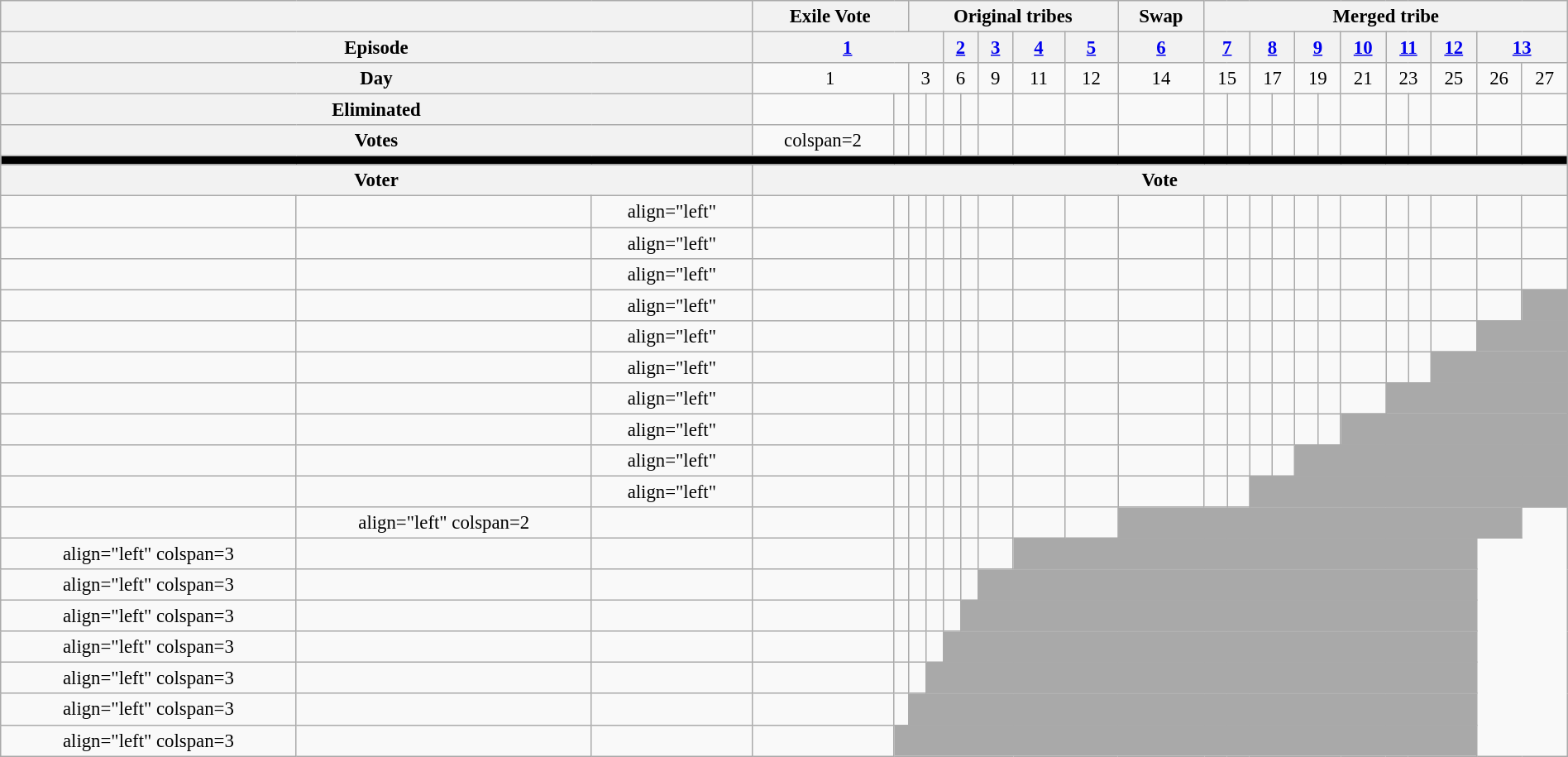<table class="wikitable" style="text-align:center; font-size:95%; width:100%">
<tr>
<th colspan=3></th>
<th colspan=2>Exile Vote</th>
<th colspan=7>Original tribes</th>
<th colspan=1>Swap</th>
<th colspan=13>Merged tribe</th>
</tr>
<tr>
<th colspan=3>Episode</th>
<th colspan="4"><a href='#'>1</a></th>
<th colspan="2"><a href='#'>2</a></th>
<th><a href='#'>3</a></th>
<th><a href='#'>4</a></th>
<th><a href='#'>5</a></th>
<th><a href='#'>6</a></th>
<th colspan="2"><a href='#'>7</a></th>
<th colspan="2"><a href='#'>8</a></th>
<th colspan="2"><a href='#'>9</a></th>
<th><a href='#'>10</a></th>
<th colspan="2"><a href='#'>11</a></th>
<th><a href='#'>12</a></th>
<th colspan="2"><a href='#'>13</a></th>
</tr>
<tr>
<th colspan=3>Day</th>
<td colspan=2>1</td>
<td colspan=2>3</td>
<td colspan=2>6</td>
<td>9</td>
<td>11</td>
<td>12</td>
<td>14</td>
<td colspan=2>15</td>
<td colspan=2>17</td>
<td colspan=2>19</td>
<td>21</td>
<td colspan=2>23</td>
<td>25</td>
<td>26</td>
<td>27</td>
</tr>
<tr>
<th colspan=3>Eliminated</th>
<td></td>
<td></td>
<td></td>
<td></td>
<td></td>
<td></td>
<td></td>
<td></td>
<td></td>
<td></td>
<td></td>
<td></td>
<td></td>
<td></td>
<td></td>
<td></td>
<td></td>
<td></td>
<td></td>
<td></td>
<td></td>
<td></td>
</tr>
<tr>
<th colspan=3>Votes</th>
<td>colspan=2 </td>
<td></td>
<td></td>
<td></td>
<td></td>
<td></td>
<td></td>
<td></td>
<td></td>
<td></td>
<td></td>
<td></td>
<td></td>
<td></td>
<td></td>
<td></td>
<td></td>
<td></td>
<td></td>
<td></td>
<td></td>
</tr>
<tr>
<td colspan=25 bgcolor=black></td>
</tr>
<tr>
<th colspan=3 align="left">Voter</th>
<th colspan=22>Vote</th>
</tr>
<tr>
<td></td>
<td></td>
<td>align="left" </td>
<td></td>
<td></td>
<td></td>
<td></td>
<td></td>
<td></td>
<td></td>
<td></td>
<td></td>
<td></td>
<td></td>
<td></td>
<td></td>
<td></td>
<td></td>
<td></td>
<td></td>
<td></td>
<td></td>
<td></td>
<td></td>
<td></td>
</tr>
<tr>
<td></td>
<td></td>
<td>align="left" </td>
<td></td>
<td></td>
<td></td>
<td></td>
<td></td>
<td></td>
<td></td>
<td></td>
<td></td>
<td></td>
<td></td>
<td></td>
<td></td>
<td></td>
<td></td>
<td></td>
<td></td>
<td></td>
<td></td>
<td></td>
<td></td>
<td></td>
</tr>
<tr>
<td></td>
<td></td>
<td>align="left" </td>
<td></td>
<td></td>
<td></td>
<td></td>
<td></td>
<td></td>
<td></td>
<td></td>
<td></td>
<td></td>
<td></td>
<td></td>
<td></td>
<td></td>
<td></td>
<td></td>
<td></td>
<td></td>
<td></td>
<td></td>
<td></td>
<td></td>
</tr>
<tr>
<td></td>
<td></td>
<td>align="left" </td>
<td></td>
<td></td>
<td></td>
<td></td>
<td></td>
<td></td>
<td></td>
<td></td>
<td></td>
<td></td>
<td></td>
<td></td>
<td></td>
<td></td>
<td></td>
<td></td>
<td></td>
<td></td>
<td></td>
<td></td>
<td></td>
<td bgcolor="darkgray" colspan=1></td>
</tr>
<tr>
<td></td>
<td></td>
<td>align="left" </td>
<td></td>
<td></td>
<td></td>
<td></td>
<td></td>
<td></td>
<td></td>
<td></td>
<td></td>
<td></td>
<td></td>
<td></td>
<td></td>
<td></td>
<td></td>
<td></td>
<td></td>
<td></td>
<td></td>
<td></td>
<td bgcolor="darkgray" colspan=2></td>
</tr>
<tr>
<td></td>
<td></td>
<td>align="left" </td>
<td></td>
<td></td>
<td></td>
<td></td>
<td></td>
<td></td>
<td></td>
<td></td>
<td></td>
<td></td>
<td></td>
<td></td>
<td></td>
<td></td>
<td></td>
<td></td>
<td></td>
<td></td>
<td></td>
<td bgcolor="darkgray" colspan=3></td>
</tr>
<tr>
<td></td>
<td></td>
<td>align="left" </td>
<td></td>
<td></td>
<td></td>
<td></td>
<td></td>
<td></td>
<td></td>
<td></td>
<td></td>
<td></td>
<td></td>
<td></td>
<td></td>
<td></td>
<td></td>
<td></td>
<td></td>
<td bgcolor="darkgray" colspan=5></td>
</tr>
<tr>
<td></td>
<td></td>
<td>align="left" </td>
<td></td>
<td></td>
<td></td>
<td></td>
<td></td>
<td></td>
<td></td>
<td></td>
<td></td>
<td></td>
<td></td>
<td></td>
<td></td>
<td></td>
<td></td>
<td></td>
<td bgcolor="darkgray" colspan=6></td>
</tr>
<tr>
<td></td>
<td></td>
<td>align="left" </td>
<td></td>
<td></td>
<td></td>
<td></td>
<td></td>
<td></td>
<td></td>
<td></td>
<td></td>
<td></td>
<td></td>
<td></td>
<td></td>
<td></td>
<td bgcolor="darkgray" colspan=8></td>
</tr>
<tr>
<td></td>
<td></td>
<td>align="left" </td>
<td></td>
<td></td>
<td></td>
<td></td>
<td></td>
<td></td>
<td></td>
<td></td>
<td></td>
<td></td>
<td></td>
<td></td>
<td bgcolor="darkgray" colspan=10></td>
</tr>
<tr>
<td></td>
<td>align="left" colspan=2 </td>
<td></td>
<td></td>
<td></td>
<td></td>
<td></td>
<td></td>
<td></td>
<td></td>
<td></td>
<td></td>
<td bgcolor="darkgray" colspan=12></td>
</tr>
<tr>
<td>align="left" colspan=3 </td>
<td></td>
<td></td>
<td></td>
<td></td>
<td></td>
<td></td>
<td></td>
<td></td>
<td></td>
<td bgcolor="darkgray" colspan=13></td>
</tr>
<tr>
<td>align="left" colspan=3 </td>
<td></td>
<td></td>
<td></td>
<td></td>
<td></td>
<td></td>
<td></td>
<td></td>
<td bgcolor="darkgray" colspan=14></td>
</tr>
<tr>
<td>align="left" colspan=3 </td>
<td></td>
<td></td>
<td></td>
<td></td>
<td></td>
<td></td>
<td></td>
<td bgcolor="darkgray" colspan=15></td>
</tr>
<tr>
<td>align="left" colspan=3 </td>
<td></td>
<td></td>
<td></td>
<td></td>
<td></td>
<td></td>
<td bgcolor="darkgray" colspan=16></td>
</tr>
<tr>
<td>align="left" colspan=3 </td>
<td></td>
<td></td>
<td></td>
<td></td>
<td></td>
<td bgcolor="darkgray" colspan=17></td>
</tr>
<tr>
<td>align="left" colspan=3 </td>
<td></td>
<td></td>
<td></td>
<td></td>
<td bgcolor="darkgray" colspan=18></td>
</tr>
<tr>
<td>align="left" colspan=3 </td>
<td></td>
<td></td>
<td></td>
<td bgcolor="darkgray" colspan=19></td>
</tr>
</table>
